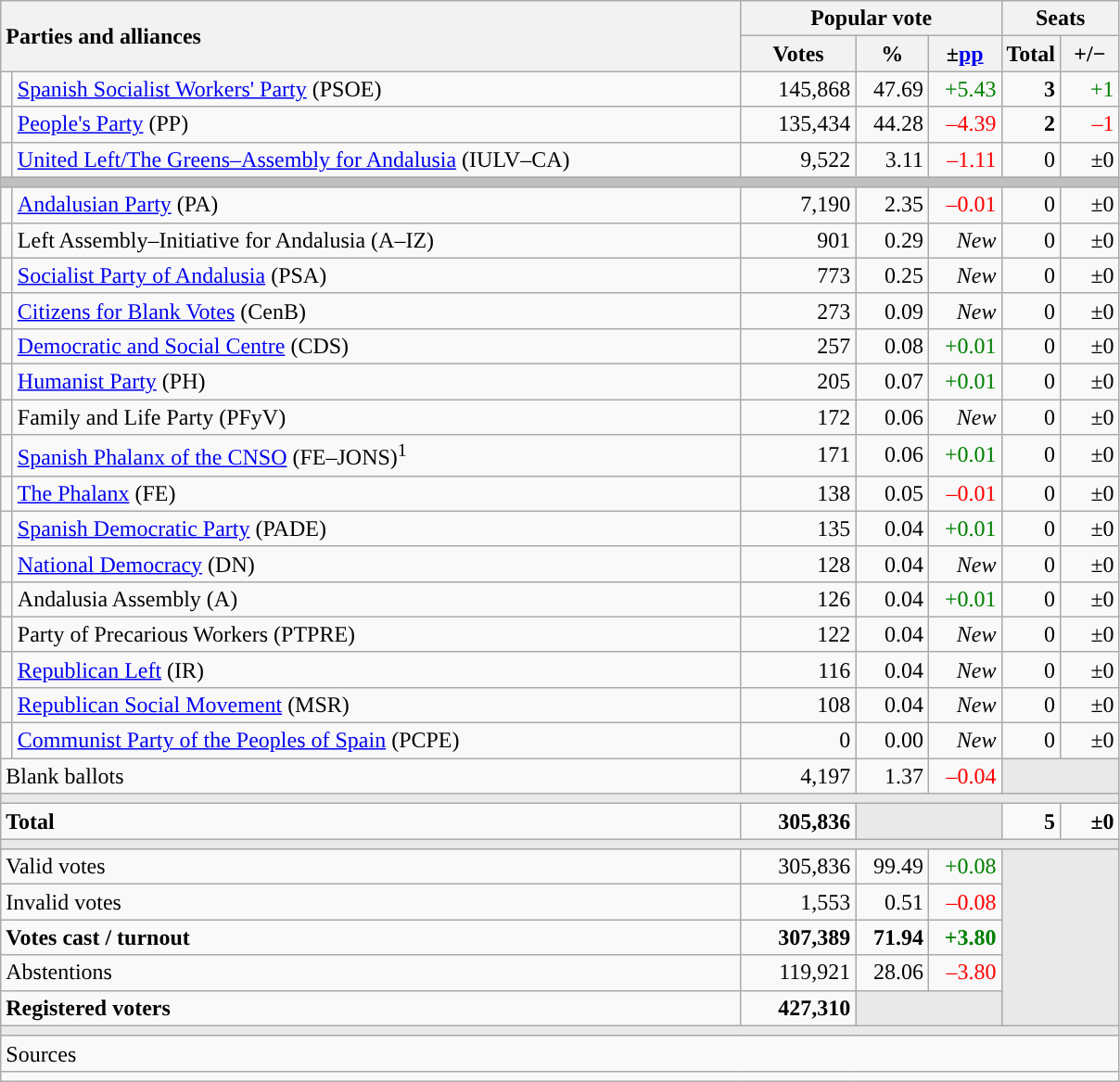<table class="wikitable" style="text-align:right;">
<tr>
<th style="text-align:left;" rowspan="2" colspan="2" width="525">Parties and alliances</th>
<th colspan="3">Popular vote</th>
<th colspan="2">Seats</th>
</tr>
<tr>
<th width="75">Votes</th>
<th width="45">%</th>
<th width="45">±<a href='#'>pp</a></th>
<th width="35">Total</th>
<th width="35">+/−</th>
</tr>
<tr>
<td width="1" style="color:inherit;background:"></td>
<td align="left"><a href='#'>Spanish Socialist Workers' Party</a> (PSOE)</td>
<td>145,868</td>
<td>47.69</td>
<td style="color:green;">+5.43</td>
<td><strong>3</strong></td>
<td style="color:green;">+1</td>
</tr>
<tr>
<td style="color:inherit;background:"></td>
<td align="left"><a href='#'>People's Party</a> (PP)</td>
<td>135,434</td>
<td>44.28</td>
<td style="color:red;">–4.39</td>
<td><strong>2</strong></td>
<td style="color:red;">–1</td>
</tr>
<tr>
<td style="color:inherit;background:"></td>
<td align="left"><a href='#'>United Left/The Greens–Assembly for Andalusia</a> (IULV–CA)</td>
<td>9,522</td>
<td>3.11</td>
<td style="color:red;">–1.11</td>
<td>0</td>
<td>±0</td>
</tr>
<tr>
<td colspan="7" bgcolor="#C0C0C0"></td>
</tr>
<tr>
<td style="color:inherit;background:"></td>
<td align="left"><a href='#'>Andalusian Party</a> (PA)</td>
<td>7,190</td>
<td>2.35</td>
<td style="color:red;">–0.01</td>
<td>0</td>
<td>±0</td>
</tr>
<tr>
<td style="color:inherit;background:"></td>
<td align="left">Left Assembly–Initiative for Andalusia (A–IZ)</td>
<td>901</td>
<td>0.29</td>
<td><em>New</em></td>
<td>0</td>
<td>±0</td>
</tr>
<tr>
<td style="color:inherit;background:"></td>
<td align="left"><a href='#'>Socialist Party of Andalusia</a> (PSA)</td>
<td>773</td>
<td>0.25</td>
<td><em>New</em></td>
<td>0</td>
<td>±0</td>
</tr>
<tr>
<td style="color:inherit;background:"></td>
<td align="left"><a href='#'>Citizens for Blank Votes</a> (CenB)</td>
<td>273</td>
<td>0.09</td>
<td><em>New</em></td>
<td>0</td>
<td>±0</td>
</tr>
<tr>
<td style="color:inherit;background:"></td>
<td align="left"><a href='#'>Democratic and Social Centre</a> (CDS)</td>
<td>257</td>
<td>0.08</td>
<td style="color:green;">+0.01</td>
<td>0</td>
<td>±0</td>
</tr>
<tr>
<td style="color:inherit;background:"></td>
<td align="left"><a href='#'>Humanist Party</a> (PH)</td>
<td>205</td>
<td>0.07</td>
<td style="color:green;">+0.01</td>
<td>0</td>
<td>±0</td>
</tr>
<tr>
<td style="color:inherit;background:"></td>
<td align="left">Family and Life Party (PFyV)</td>
<td>172</td>
<td>0.06</td>
<td><em>New</em></td>
<td>0</td>
<td>±0</td>
</tr>
<tr>
<td style="color:inherit;background:"></td>
<td align="left"><a href='#'>Spanish Phalanx of the CNSO</a> (FE–JONS)<sup>1</sup></td>
<td>171</td>
<td>0.06</td>
<td style="color:green;">+0.01</td>
<td>0</td>
<td>±0</td>
</tr>
<tr>
<td style="color:inherit;background:"></td>
<td align="left"><a href='#'>The Phalanx</a> (FE)</td>
<td>138</td>
<td>0.05</td>
<td style="color:red;">–0.01</td>
<td>0</td>
<td>±0</td>
</tr>
<tr>
<td style="color:inherit;background:"></td>
<td align="left"><a href='#'>Spanish Democratic Party</a> (PADE)</td>
<td>135</td>
<td>0.04</td>
<td style="color:green;">+0.01</td>
<td>0</td>
<td>±0</td>
</tr>
<tr>
<td style="color:inherit;background:"></td>
<td align="left"><a href='#'>National Democracy</a> (DN)</td>
<td>128</td>
<td>0.04</td>
<td><em>New</em></td>
<td>0</td>
<td>±0</td>
</tr>
<tr>
<td style="color:inherit;background:"></td>
<td align="left">Andalusia Assembly (A)</td>
<td>126</td>
<td>0.04</td>
<td style="color:green;">+0.01</td>
<td>0</td>
<td>±0</td>
</tr>
<tr>
<td style="color:inherit;background:"></td>
<td align="left">Party of Precarious Workers (PTPRE)</td>
<td>122</td>
<td>0.04</td>
<td><em>New</em></td>
<td>0</td>
<td>±0</td>
</tr>
<tr>
<td style="color:inherit;background:"></td>
<td align="left"><a href='#'>Republican Left</a> (IR)</td>
<td>116</td>
<td>0.04</td>
<td><em>New</em></td>
<td>0</td>
<td>±0</td>
</tr>
<tr>
<td style="color:inherit;background:"></td>
<td align="left"><a href='#'>Republican Social Movement</a> (MSR)</td>
<td>108</td>
<td>0.04</td>
<td><em>New</em></td>
<td>0</td>
<td>±0</td>
</tr>
<tr>
<td style="color:inherit;background:"></td>
<td align="left"><a href='#'>Communist Party of the Peoples of Spain</a> (PCPE)</td>
<td>0</td>
<td>0.00</td>
<td><em>New</em></td>
<td>0</td>
<td>±0</td>
</tr>
<tr>
<td align="left" colspan="2">Blank ballots</td>
<td>4,197</td>
<td>1.37</td>
<td style="color:red;">–0.04</td>
<td bgcolor="#E9E9E9" colspan="2"></td>
</tr>
<tr>
<td colspan="7" bgcolor="#E9E9E9"></td>
</tr>
<tr style="font-weight:bold;">
<td align="left" colspan="2">Total</td>
<td>305,836</td>
<td bgcolor="#E9E9E9" colspan="2"></td>
<td>5</td>
<td>±0</td>
</tr>
<tr>
<td colspan="7" bgcolor="#E9E9E9"></td>
</tr>
<tr>
<td align="left" colspan="2">Valid votes</td>
<td>305,836</td>
<td>99.49</td>
<td style="color:green;">+0.08</td>
<td bgcolor="#E9E9E9" colspan="2" rowspan="5"></td>
</tr>
<tr>
<td align="left" colspan="2">Invalid votes</td>
<td>1,553</td>
<td>0.51</td>
<td style="color:red;">–0.08</td>
</tr>
<tr style="font-weight:bold;">
<td align="left" colspan="2">Votes cast / turnout</td>
<td>307,389</td>
<td>71.94</td>
<td style="color:green;">+3.80</td>
</tr>
<tr>
<td align="left" colspan="2">Abstentions</td>
<td>119,921</td>
<td>28.06</td>
<td style="color:red;">–3.80</td>
</tr>
<tr style="font-weight:bold;">
<td align="left" colspan="2">Registered voters</td>
<td>427,310</td>
<td bgcolor="#E9E9E9" colspan="2"></td>
</tr>
<tr>
<td colspan="7" bgcolor="#E9E9E9"></td>
</tr>
<tr>
<td align="left" colspan="7">Sources</td>
</tr>
<tr>
<td colspan="7" style="text-align:left; max-width:790px;"></td>
</tr>
</table>
